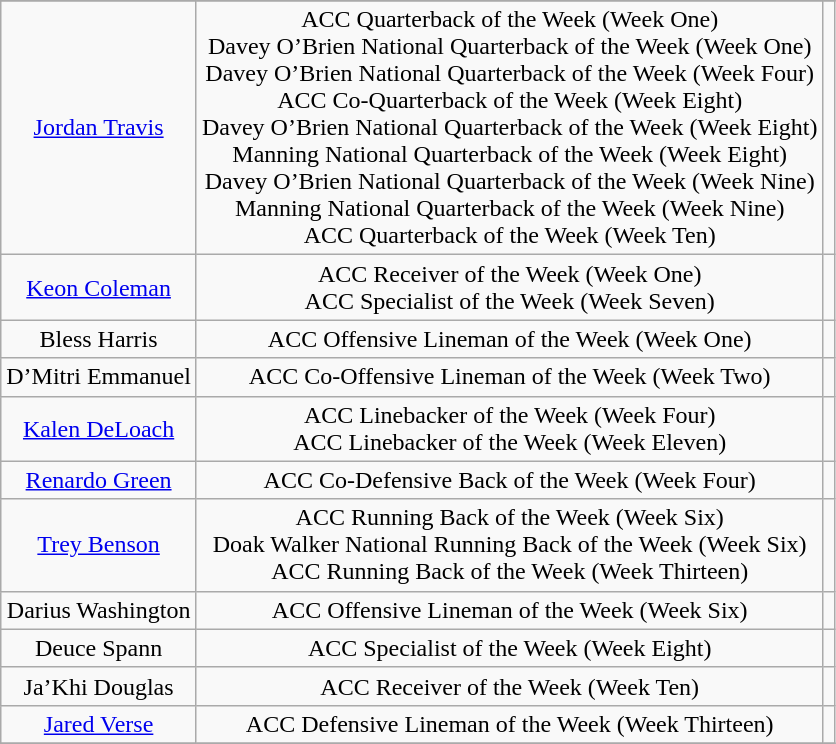<table class="wikitable sortable sortable" style="text-align: center">
<tr align=center>
</tr>
<tr>
<td><a href='#'>Jordan Travis</a></td>
<td>ACC Quarterback of the Week (Week One)<br>Davey O’Brien National Quarterback of the Week (Week One)<br>Davey O’Brien National Quarterback of the Week (Week Four)<br>ACC Co-Quarterback of the Week (Week Eight)<br>Davey O’Brien National Quarterback of the Week (Week Eight)<br>Manning National Quarterback of the Week (Week Eight)<br>Davey O’Brien National Quarterback of the Week (Week Nine)<br>Manning National Quarterback of the Week (Week Nine)<br>ACC Quarterback of the Week (Week Ten)</td>
<td></td>
</tr>
<tr>
<td><a href='#'>Keon Coleman</a></td>
<td>ACC Receiver of the Week (Week One)<br>ACC Specialist of the Week (Week Seven)</td>
<td></td>
</tr>
<tr>
<td>Bless Harris</td>
<td>ACC Offensive Lineman of the Week (Week One)</td>
<td></td>
</tr>
<tr>
<td>D’Mitri Emmanuel</td>
<td>ACC Co-Offensive Lineman of the Week (Week Two)</td>
<td></td>
</tr>
<tr>
<td><a href='#'>Kalen DeLoach</a></td>
<td>ACC Linebacker of the Week (Week Four)<br>ACC Linebacker of the Week (Week Eleven)</td>
<td></td>
</tr>
<tr>
<td><a href='#'>Renardo Green</a></td>
<td>ACC Co-Defensive Back of the Week (Week Four)</td>
<td></td>
</tr>
<tr>
<td><a href='#'>Trey Benson</a></td>
<td>ACC Running Back of the Week (Week Six)<br>Doak Walker National Running Back of the Week (Week Six)<br>ACC Running Back of the Week (Week Thirteen)</td>
<td></td>
</tr>
<tr>
<td>Darius Washington</td>
<td>ACC Offensive Lineman of the Week (Week Six)</td>
<td></td>
</tr>
<tr>
<td>Deuce Spann</td>
<td>ACC Specialist of the Week (Week Eight)</td>
<td></td>
</tr>
<tr>
<td>Ja’Khi Douglas</td>
<td>ACC Receiver of the Week (Week Ten)</td>
<td></td>
</tr>
<tr>
<td><a href='#'>Jared Verse</a></td>
<td>ACC Defensive Lineman of the Week (Week Thirteen)</td>
<td></td>
</tr>
<tr>
</tr>
</table>
